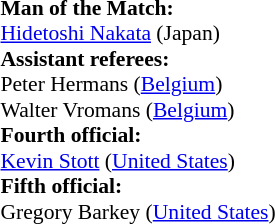<table width=50% style="font-size: 90%">
<tr>
<td><br><strong>Man of the Match:</strong>
<br><a href='#'>Hidetoshi Nakata</a> (Japan)<br><strong>Assistant referees:</strong>
<br>Peter Hermans (<a href='#'>Belgium</a>)
<br>Walter Vromans (<a href='#'>Belgium</a>)
<br><strong>Fourth official:</strong>
<br><a href='#'>Kevin Stott</a> (<a href='#'>United States</a>)
<br><strong>Fifth official:</strong>
<br>Gregory Barkey (<a href='#'>United States</a>)</td>
</tr>
</table>
